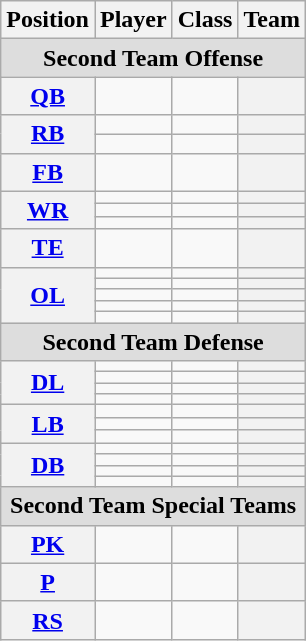<table class="wikitable">
<tr>
<th>Position</th>
<th>Player</th>
<th>Class</th>
<th>Team</th>
</tr>
<tr>
<td colspan="4" style="text-align:center; background:#ddd;"><strong>Second Team Offense</strong></td>
</tr>
<tr style="text-align:center;">
<th rowspan="1"><a href='#'>QB</a></th>
<td></td>
<td></td>
<th></th>
</tr>
<tr style="text-align:center;">
<th rowspan="2"><a href='#'>RB</a></th>
<td></td>
<td></td>
<th></th>
</tr>
<tr style="text-align:center;">
<td></td>
<td></td>
<th></th>
</tr>
<tr style="text-align:center;">
<th rowspan="1"><a href='#'>FB</a></th>
<td></td>
<td></td>
<th></th>
</tr>
<tr style="text-align:center;">
<th rowspan="3"><a href='#'>WR</a></th>
<td></td>
<td></td>
<th></th>
</tr>
<tr style="text-align:center;">
<td></td>
<td></td>
<th></th>
</tr>
<tr style="text-align:center;">
<td></td>
<td></td>
<th></th>
</tr>
<tr style="text-align:center;">
<th rowspan="1"><a href='#'>TE</a></th>
<td></td>
<td></td>
<th></th>
</tr>
<tr style="text-align:center;">
<th rowspan="5"><a href='#'>OL</a></th>
<td></td>
<td></td>
<th></th>
</tr>
<tr style="text-align:center;">
<td></td>
<td></td>
<th></th>
</tr>
<tr style="text-align:center;">
<td></td>
<td></td>
<th></th>
</tr>
<tr style="text-align:center;">
<td></td>
<td></td>
<th></th>
</tr>
<tr style="text-align:center;">
<td></td>
<td></td>
<th></th>
</tr>
<tr style="text-align:center;">
<td colspan="4" style="text-align:center; background:#ddd;"><strong>Second Team Defense</strong></td>
</tr>
<tr style="text-align:center;">
<th rowspan="4"><a href='#'>DL</a></th>
<td></td>
<td></td>
<th></th>
</tr>
<tr style="text-align:center;">
<td></td>
<td></td>
<th></th>
</tr>
<tr style="text-align:center;">
<td></td>
<td></td>
<th></th>
</tr>
<tr style="text-align:center;">
<td></td>
<td></td>
<th></th>
</tr>
<tr style="text-align:center;">
<th rowspan="3"><a href='#'>LB</a></th>
<td></td>
<td></td>
<th></th>
</tr>
<tr style="text-align:center;">
<td></td>
<td></td>
<th></th>
</tr>
<tr style="text-align:center;">
<td></td>
<td></td>
<th></th>
</tr>
<tr style="text-align:center;">
<th rowspan="4"><a href='#'>DB</a></th>
<td></td>
<td></td>
<th></th>
</tr>
<tr style="text-align:center;">
<td></td>
<td></td>
<th></th>
</tr>
<tr style="text-align:center;">
<td></td>
<td></td>
<th></th>
</tr>
<tr style="text-align:center;">
<td></td>
<td></td>
<th></th>
</tr>
<tr>
<td colspan="4" style="text-align:center; background:#ddd;"><strong>Second Team Special Teams</strong></td>
</tr>
<tr style="text-align:center;">
<th rowspan="1"><a href='#'>PK</a></th>
<td></td>
<td></td>
<th></th>
</tr>
<tr style="text-align:center;">
<th rowspan="1"><a href='#'>P</a></th>
<td></td>
<td></td>
<th></th>
</tr>
<tr style="text-align:center;">
<th rowspan="1"><a href='#'>RS</a></th>
<td></td>
<td></td>
<th></th>
</tr>
</table>
